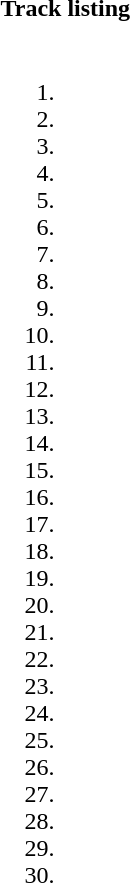<table class="collapsible collapsed" border="0" style="width:70%">
<tr>
<th style="width:16em; text-align:left"><strong>Track listing</strong></th>
<th></th>
</tr>
<tr>
<td colspan="2"><br><ol><li></li><li></li><li></li><li></li><li></li><li></li><li></li><li></li><li></li><li></li><li></li><li></li><li></li><li></li><li></li><li></li><li></li><li></li><li></li><li></li><li></li><li></li><li></li><li></li><li></li><li></li><li></li><li></li><li></li><li></li></ol></td>
</tr>
</table>
